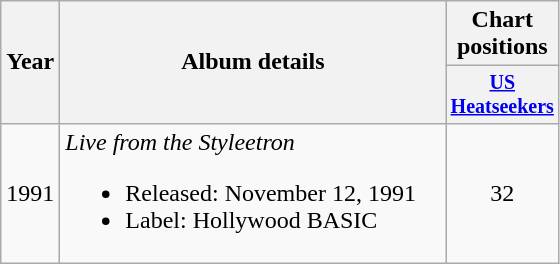<table class="wikitable" style=text-align:center;>
<tr>
<th rowspan="2">Year</th>
<th rowspan="2" style="width:250px;">Album details</th>
<th colspan="1">Chart positions</th>
</tr>
<tr style="font-size:smaller;">
<th width="35"><a href='#'>US Heatseekers</a></th>
</tr>
<tr>
<td>1991</td>
<td align=left><em>Live from the Styleetron</em><br><ul><li>Released: November 12, 1991</li><li>Label: Hollywood BASIC</li></ul></td>
<td>32</td>
</tr>
</table>
